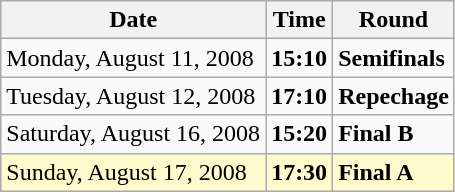<table class="wikitable">
<tr>
<th>Date</th>
<th>Time</th>
<th>Round</th>
</tr>
<tr>
<td>Monday, August 11, 2008</td>
<td><strong>15:10</strong></td>
<td><strong>Semifinals</strong></td>
</tr>
<tr>
<td>Tuesday, August 12, 2008</td>
<td><strong>17:10</strong></td>
<td><strong>Repechage</strong></td>
</tr>
<tr>
<td>Saturday, August 16, 2008</td>
<td><strong>15:20</strong></td>
<td><strong>Final B</strong></td>
</tr>
<tr style=background:lemonchiffon>
<td>Sunday, August 17, 2008</td>
<td><strong>17:30</strong></td>
<td><strong>Final A</strong></td>
</tr>
</table>
